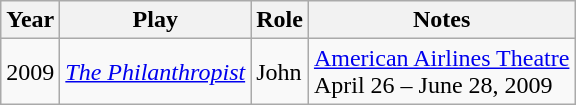<table class="wikitable">
<tr>
<th>Year</th>
<th>Play</th>
<th>Role</th>
<th>Notes</th>
</tr>
<tr>
<td>2009</td>
<td><em><a href='#'>The Philanthropist</a></em></td>
<td>John</td>
<td><a href='#'>American Airlines Theatre</a><br>April 26 – June 28, 2009</td>
</tr>
</table>
